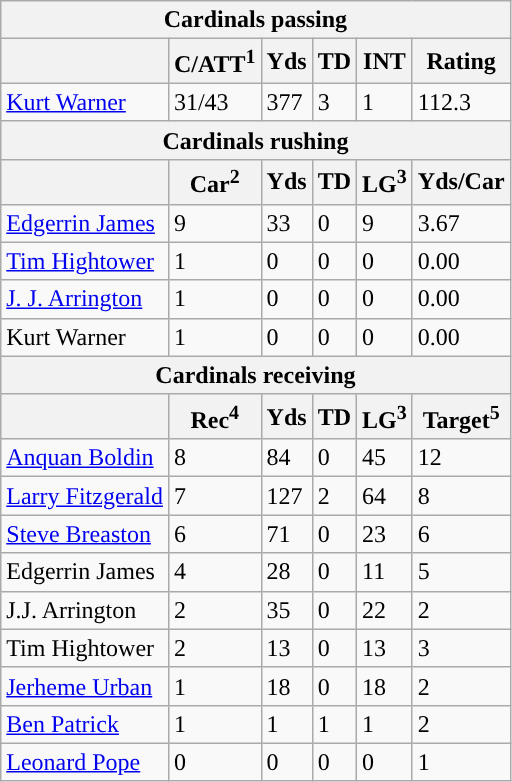<table class="wikitable">
<tr>
<th colspan="6">Cardinals passing</th>
</tr>
<tr>
<th></th>
<th>C/ATT<sup>1</sup></th>
<th>Yds</th>
<th>TD</th>
<th>INT</th>
<th>Rating</th>
</tr>
<tr>
<td><a href='#'>Kurt Warner</a></td>
<td>31/43</td>
<td>377</td>
<td>3</td>
<td>1</td>
<td>112.3</td>
</tr>
<tr>
<th colspan="6">Cardinals rushing</th>
</tr>
<tr>
<th></th>
<th>Car<sup>2</sup></th>
<th>Yds</th>
<th>TD</th>
<th>LG<sup>3</sup></th>
<th>Yds/Car</th>
</tr>
<tr>
<td><a href='#'>Edgerrin James</a></td>
<td>9</td>
<td>33</td>
<td>0</td>
<td>9</td>
<td>3.67</td>
</tr>
<tr>
<td><a href='#'>Tim Hightower</a></td>
<td>1</td>
<td>0</td>
<td>0</td>
<td>0</td>
<td>0.00</td>
</tr>
<tr>
<td><a href='#'>J. J. Arrington</a></td>
<td>1</td>
<td>0</td>
<td>0</td>
<td>0</td>
<td>0.00</td>
</tr>
<tr>
<td>Kurt Warner</td>
<td>1</td>
<td>0</td>
<td>0</td>
<td>0</td>
<td>0.00</td>
</tr>
<tr>
<th colspan="6">Cardinals receiving</th>
</tr>
<tr>
<th></th>
<th>Rec<sup>4</sup></th>
<th>Yds</th>
<th>TD</th>
<th>LG<sup>3</sup></th>
<th>Target<sup>5</sup></th>
</tr>
<tr>
<td><a href='#'>Anquan Boldin</a></td>
<td>8</td>
<td>84</td>
<td>0</td>
<td>45</td>
<td>12</td>
</tr>
<tr>
<td><a href='#'>Larry Fitzgerald</a></td>
<td>7</td>
<td>127</td>
<td>2</td>
<td>64</td>
<td>8</td>
</tr>
<tr>
<td><a href='#'>Steve Breaston</a></td>
<td>6</td>
<td>71</td>
<td>0</td>
<td>23</td>
<td>6</td>
</tr>
<tr>
<td>Edgerrin James</td>
<td>4</td>
<td>28</td>
<td>0</td>
<td>11</td>
<td>5</td>
</tr>
<tr>
<td>J.J. Arrington</td>
<td>2</td>
<td>35</td>
<td>0</td>
<td>22</td>
<td>2</td>
</tr>
<tr>
<td>Tim Hightower</td>
<td>2</td>
<td>13</td>
<td>0</td>
<td>13</td>
<td>3</td>
</tr>
<tr>
<td><a href='#'>Jerheme Urban</a></td>
<td>1</td>
<td>18</td>
<td>0</td>
<td>18</td>
<td>2</td>
</tr>
<tr>
<td><a href='#'>Ben Patrick</a></td>
<td>1</td>
<td>1</td>
<td>1</td>
<td>1</td>
<td>2</td>
</tr>
<tr>
<td><a href='#'>Leonard Pope</a></td>
<td>0</td>
<td>0</td>
<td>0</td>
<td>0</td>
<td>1</td>
</tr>
</table>
